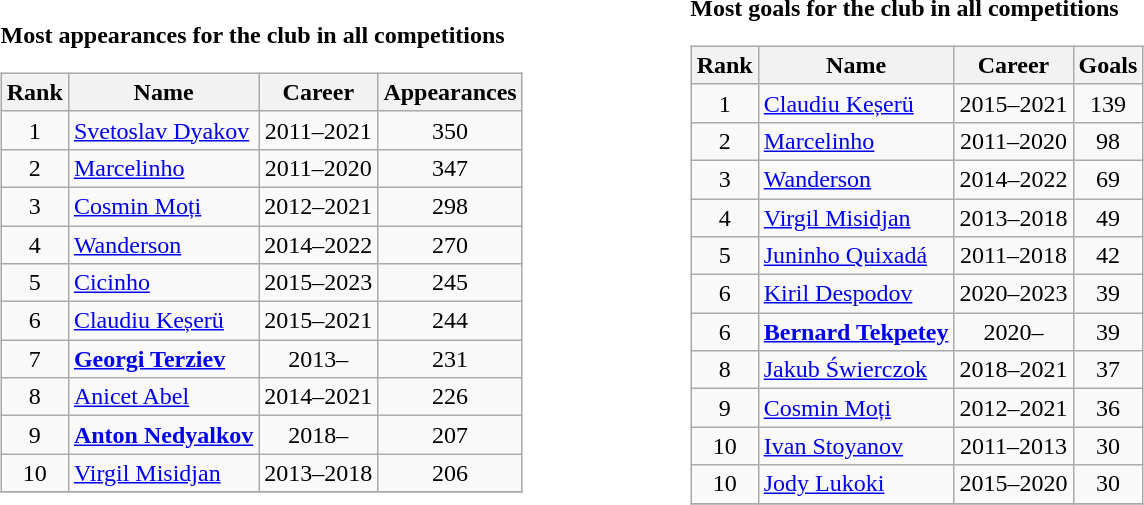<table>
<tr>
<td valign="top" width=40%><br><br><strong>Most appearances for the club in all competitions </strong><table class="wikitable" style="text-align: center;">
<tr>
<th>Rank</th>
<th>Name</th>
<th>Career</th>
<th>Appearances</th>
</tr>
<tr>
<td>1</td>
<td style="text-align:left"> <a href='#'>Svetoslav Dyakov</a></td>
<td>2011–2021</td>
<td>350</td>
</tr>
<tr>
<td>2</td>
<td style="text-align:left">  <a href='#'>Marcelinho</a></td>
<td>2011–2020</td>
<td>347</td>
</tr>
<tr>
<td>3</td>
<td style="text-align:left"> <a href='#'>Cosmin Moți</a></td>
<td>2012–2021</td>
<td>298</td>
</tr>
<tr>
<td>4</td>
<td style="text-align:left">  <a href='#'>Wanderson</a></td>
<td>2014–2022</td>
<td>270</td>
</tr>
<tr>
<td>5</td>
<td style="text-align:left">  <a href='#'>Cicinho</a></td>
<td>2015–2023</td>
<td>245</td>
</tr>
<tr>
<td>6</td>
<td style="text-align:left"> <a href='#'>Claudiu Keșerü</a></td>
<td>2015–2021</td>
<td>244</td>
</tr>
<tr>
<td>7</td>
<td style="text-align:left"> <strong><a href='#'>Georgi Terziev</a></strong></td>
<td>2013–</td>
<td>231</td>
</tr>
<tr>
<td>8</td>
<td style="text-align:left"> <a href='#'>Anicet Abel</a></td>
<td>2014–2021</td>
<td>226</td>
</tr>
<tr>
<td>9</td>
<td style="text-align:left"> <strong><a href='#'>Anton Nedyalkov</a></strong></td>
<td>2018–</td>
<td>207</td>
</tr>
<tr>
<td>10</td>
<td style="text-align:left"> <a href='#'>Virgil Misidjan</a></td>
<td>2013–2018</td>
<td>206</td>
</tr>
<tr>
</tr>
</table>
</td>
<td valign="top" width=40%><br><strong>Most goals for the club in all competitions</strong><table class="wikitable" style="text-align: center;">
<tr>
<th>Rank</th>
<th>Name</th>
<th>Career</th>
<th>Goals</th>
</tr>
<tr>
<td>1</td>
<td style="text-align:left"> <a href='#'>Claudiu Keșerü</a></td>
<td>2015–2021</td>
<td>139</td>
</tr>
<tr>
<td>2</td>
<td style="text-align:left">  <a href='#'>Marcelinho</a></td>
<td>2011–2020</td>
<td>98</td>
</tr>
<tr>
<td>3</td>
<td style="text-align:left">  <a href='#'>Wanderson</a></td>
<td>2014–2022</td>
<td>69</td>
</tr>
<tr>
<td>4</td>
<td style="text-align:left"> <a href='#'>Virgil Misidjan</a></td>
<td>2013–2018</td>
<td>49</td>
</tr>
<tr>
<td>5</td>
<td style="text-align:left"> <a href='#'>Juninho Quixadá</a></td>
<td>2011–2018</td>
<td>42</td>
</tr>
<tr>
<td>6</td>
<td style="text-align:left"> <a href='#'>Kiril Despodov</a></td>
<td>2020–2023</td>
<td>39</td>
</tr>
<tr>
<td>6</td>
<td style="text-align:left"> <strong><a href='#'>Bernard Tekpetey</a></strong></td>
<td>2020–</td>
<td>39</td>
</tr>
<tr>
<td>8</td>
<td style="text-align:left"> <a href='#'>Jakub Świerczok</a></td>
<td>2018–2021</td>
<td>37</td>
</tr>
<tr>
<td>9</td>
<td style="text-align:left"> <a href='#'>Cosmin Moți</a></td>
<td>2012–2021</td>
<td>36</td>
</tr>
<tr>
<td>10</td>
<td style="text-align:left"> <a href='#'>Ivan Stoyanov</a></td>
<td>2011–2013</td>
<td>30</td>
</tr>
<tr>
<td>10</td>
<td style="text-align:left"> <a href='#'>Jody Lukoki</a></td>
<td>2015–2020</td>
<td>30</td>
</tr>
<tr>
</tr>
</table>
</td>
</tr>
</table>
